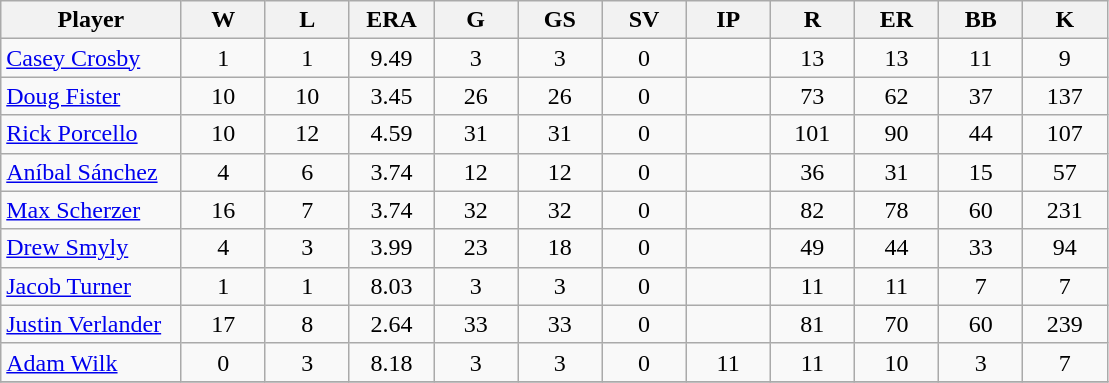<table class="wikitable sortable" style="text-align:center">
<tr>
<th bgcolor="#DDDDFF" width="15%">Player</th>
<th bgcolor="#DDDDFF" width="7%">W</th>
<th bgcolor="#DDDDFF" width="7%">L</th>
<th bgcolor="#DDDDFF" width="7%">ERA</th>
<th bgcolor="#DDDDFF" width="7%">G</th>
<th bgcolor="#DDDDFF" width="7%">GS</th>
<th bgcolor="#DDDDFF" width="7%">SV</th>
<th bgcolor="#DDDDFF" width="7%">IP</th>
<th bgcolor="#DDDDFF" width="7%">R</th>
<th bgcolor="#DDDDFF" width="7%">ER</th>
<th bgcolor="#DDDDFF" width="7%">BB</th>
<th bgcolor="#DDDDFF" width="7%">K</th>
</tr>
<tr>
<td align=left><a href='#'>Casey Crosby</a></td>
<td>1</td>
<td>1</td>
<td>9.49</td>
<td>3</td>
<td>3</td>
<td>0</td>
<td></td>
<td>13</td>
<td>13</td>
<td>11</td>
<td>9</td>
</tr>
<tr>
<td align=left><a href='#'>Doug Fister</a></td>
<td>10</td>
<td>10</td>
<td>3.45</td>
<td>26</td>
<td>26</td>
<td>0</td>
<td></td>
<td>73</td>
<td>62</td>
<td>37</td>
<td>137</td>
</tr>
<tr>
<td align=left><a href='#'>Rick Porcello</a></td>
<td>10</td>
<td>12</td>
<td>4.59</td>
<td>31</td>
<td>31</td>
<td>0</td>
<td></td>
<td>101</td>
<td>90</td>
<td>44</td>
<td>107</td>
</tr>
<tr>
<td align=left><a href='#'>Aníbal Sánchez</a></td>
<td>4</td>
<td>6</td>
<td>3.74</td>
<td>12</td>
<td>12</td>
<td>0</td>
<td></td>
<td>36</td>
<td>31</td>
<td>15</td>
<td>57</td>
</tr>
<tr>
<td align=left><a href='#'>Max Scherzer</a></td>
<td>16</td>
<td>7</td>
<td>3.74</td>
<td>32</td>
<td>32</td>
<td>0</td>
<td></td>
<td>82</td>
<td>78</td>
<td>60</td>
<td>231</td>
</tr>
<tr>
<td align=left><a href='#'>Drew Smyly</a></td>
<td>4</td>
<td>3</td>
<td>3.99</td>
<td>23</td>
<td>18</td>
<td>0</td>
<td></td>
<td>49</td>
<td>44</td>
<td>33</td>
<td>94</td>
</tr>
<tr>
<td align=left><a href='#'>Jacob Turner</a></td>
<td>1</td>
<td>1</td>
<td>8.03</td>
<td>3</td>
<td>3</td>
<td>0</td>
<td></td>
<td>11</td>
<td>11</td>
<td>7</td>
<td>7</td>
</tr>
<tr>
<td align=left><a href='#'>Justin Verlander</a></td>
<td>17</td>
<td>8</td>
<td>2.64</td>
<td>33</td>
<td>33</td>
<td>0</td>
<td></td>
<td>81</td>
<td>70</td>
<td>60</td>
<td>239</td>
</tr>
<tr>
<td align=left><a href='#'>Adam Wilk</a></td>
<td>0</td>
<td>3</td>
<td>8.18</td>
<td>3</td>
<td>3</td>
<td>0</td>
<td>11</td>
<td>11</td>
<td>10</td>
<td>3</td>
<td>7</td>
</tr>
<tr>
</tr>
</table>
